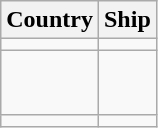<table class="wikitable">
<tr>
<th>Country</th>
<th>Ship</th>
</tr>
<tr>
<td></td>
<td></td>
</tr>
<tr>
<td></td>
<td><br><br></td>
</tr>
<tr>
<td></td>
<td></td>
</tr>
</table>
